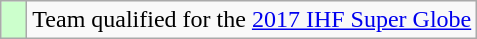<table class="wikitable" style="text-align: center;">
<tr>
<td width=10px bgcolor=#ccffcc></td>
<td>Team qualified for the <a href='#'>2017 IHF Super Globe</a></td>
</tr>
</table>
